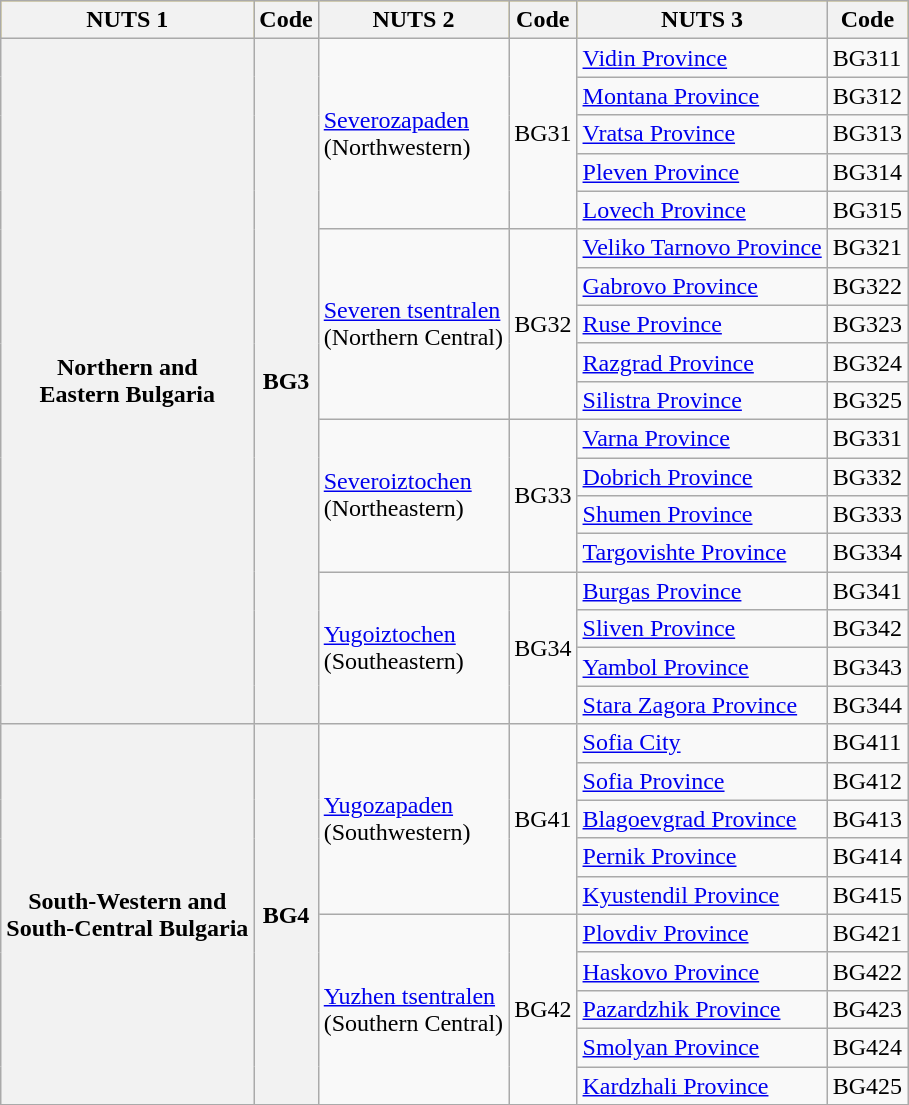<table class="wikitable">
<tr style="background-color:#ffd700;text-align:left">
<th>NUTS 1</th>
<th>Code</th>
<th>NUTS 2</th>
<th>Code</th>
<th>NUTS 3</th>
<th>Code</th>
</tr>
<tr>
<th rowspan=18>Northern and<br>Eastern Bulgaria</th>
<th rowspan=18>BG3</th>
<td rowspan=5><a href='#'>Severozapaden</a><br>(Northwestern)</td>
<td rowspan=5>BG31</td>
<td><a href='#'>Vidin Province</a></td>
<td>BG311</td>
</tr>
<tr>
<td><a href='#'>Montana Province</a></td>
<td>BG312</td>
</tr>
<tr>
<td><a href='#'>Vratsa Province</a></td>
<td>BG313</td>
</tr>
<tr>
<td><a href='#'>Pleven Province</a></td>
<td>BG314</td>
</tr>
<tr>
<td><a href='#'>Lovech Province</a></td>
<td>BG315</td>
</tr>
<tr>
<td rowspan=5><a href='#'>Severen tsentralen</a><br>(Northern Central)</td>
<td rowspan=5>BG32</td>
<td><a href='#'>Veliko Tarnovo Province</a></td>
<td>BG321</td>
</tr>
<tr>
<td><a href='#'>Gabrovo Province</a></td>
<td>BG322</td>
</tr>
<tr>
<td><a href='#'>Ruse Province</a></td>
<td>BG323</td>
</tr>
<tr>
<td><a href='#'>Razgrad Province</a></td>
<td>BG324</td>
</tr>
<tr>
<td><a href='#'>Silistra Province</a></td>
<td>BG325</td>
</tr>
<tr>
<td rowspan=4><a href='#'>Severoiztochen</a><br>(Northeastern)</td>
<td rowspan=4>BG33</td>
<td><a href='#'>Varna Province</a></td>
<td>BG331</td>
</tr>
<tr>
<td><a href='#'>Dobrich Province</a></td>
<td>BG332</td>
</tr>
<tr>
<td><a href='#'>Shumen Province</a></td>
<td>BG333</td>
</tr>
<tr>
<td><a href='#'>Targovishte Province</a></td>
<td>BG334</td>
</tr>
<tr>
<td rowspan=4><a href='#'>Yugoiztochen</a><br>(Southeastern)</td>
<td rowspan=4>BG34</td>
<td><a href='#'>Burgas Province</a></td>
<td>BG341</td>
</tr>
<tr>
<td><a href='#'>Sliven Province</a></td>
<td>BG342</td>
</tr>
<tr>
<td><a href='#'>Yambol Province</a></td>
<td>BG343</td>
</tr>
<tr>
<td><a href='#'>Stara Zagora Province</a></td>
<td>BG344</td>
</tr>
<tr>
<th rowspan=10>South-Western and<br>South-Central Bulgaria</th>
<th rowspan=10>BG4</th>
<td rowspan=5><a href='#'>Yugozapaden</a><br>(Southwestern)</td>
<td rowspan=5>BG41</td>
<td><a href='#'>Sofia City</a></td>
<td>BG411</td>
</tr>
<tr>
<td><a href='#'>Sofia Province</a></td>
<td>BG412</td>
</tr>
<tr>
<td><a href='#'>Blagoevgrad Province</a></td>
<td>BG413</td>
</tr>
<tr>
<td><a href='#'>Pernik Province</a></td>
<td>BG414</td>
</tr>
<tr>
<td><a href='#'>Kyustendil Province</a></td>
<td>BG415</td>
</tr>
<tr>
<td rowspan=5><a href='#'>Yuzhen tsentralen</a><br>(Southern Central)</td>
<td rowspan=5>BG42</td>
<td><a href='#'>Plovdiv Province</a></td>
<td>BG421</td>
</tr>
<tr>
<td><a href='#'>Haskovo Province</a></td>
<td>BG422</td>
</tr>
<tr>
<td><a href='#'>Pazardzhik Province</a></td>
<td>BG423</td>
</tr>
<tr>
<td><a href='#'>Smolyan Province</a></td>
<td>BG424</td>
</tr>
<tr>
<td><a href='#'>Kardzhali Province</a></td>
<td>BG425</td>
</tr>
<tr>
</tr>
</table>
